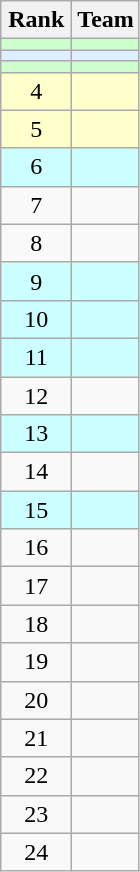<table class="wikitable"style="text-align:center;">
<tr>
<th style="width:40px;">Rank</th>
<th>Team</th>
</tr>
<tr bgcolor=#ccffcc>
<td></td>
<td style="text-align:left;"></td>
</tr>
<tr bgcolor=#dfefff>
<td></td>
<td style="text-align:left;"></td>
</tr>
<tr bgcolor=#ccffcc>
<td></td>
<td style="text-align:left;"></td>
</tr>
<tr bgcolor=#ffffcc>
<td>4</td>
<td style="text-align:left;"></td>
</tr>
<tr bgcolor=#ffffcc>
<td>5</td>
<td style="text-align:left;"></td>
</tr>
<tr bgcolor=#ccffff>
<td>6</td>
<td style="text-align:left;"></td>
</tr>
<tr>
<td>7</td>
<td style="text-align:left;"></td>
</tr>
<tr>
<td>8</td>
<td style="text-align:left;"></td>
</tr>
<tr bgcolor=#ccffff>
<td>9</td>
<td style="text-align:left;"></td>
</tr>
<tr bgcolor=#ccffff>
<td>10</td>
<td style="text-align:left;"></td>
</tr>
<tr bgcolor=#ccffff>
<td>11</td>
<td style="text-align:left;"></td>
</tr>
<tr>
<td>12</td>
<td style="text-align:left;"></td>
</tr>
<tr bgcolor=#ccffff>
<td>13</td>
<td style="text-align:left;"></td>
</tr>
<tr>
<td>14</td>
<td style="text-align:left;"></td>
</tr>
<tr bgcolor=#ccffff>
<td>15</td>
<td style="text-align:left;"></td>
</tr>
<tr>
<td>16</td>
<td style="text-align:left;"></td>
</tr>
<tr>
<td>17</td>
<td style="text-align:left;"></td>
</tr>
<tr>
<td>18</td>
<td style="text-align:left;"></td>
</tr>
<tr>
<td>19</td>
<td style="text-align:left;"></td>
</tr>
<tr>
<td>20</td>
<td style="text-align:left;"></td>
</tr>
<tr>
<td>21</td>
<td style="text-align:left;"></td>
</tr>
<tr>
<td>22</td>
<td style="text-align:left;"></td>
</tr>
<tr>
<td>23</td>
<td style="text-align:left;"></td>
</tr>
<tr>
<td>24</td>
<td style="text-align:left;"></td>
</tr>
</table>
